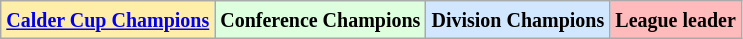<table class="wikitable">
<tr>
<td bgcolor="#ffeeaa"><small><strong><a href='#'>Calder Cup Champions</a></strong></small></td>
<td bgcolor="#ddffdd"><small><strong>Conference Champions</strong></small></td>
<td bgcolor="#d0e7ff"><small><strong>Division Champions</strong></small></td>
<td bgcolor="#ffbbbb"><small><strong>League leader</strong></small><br></td>
</tr>
</table>
